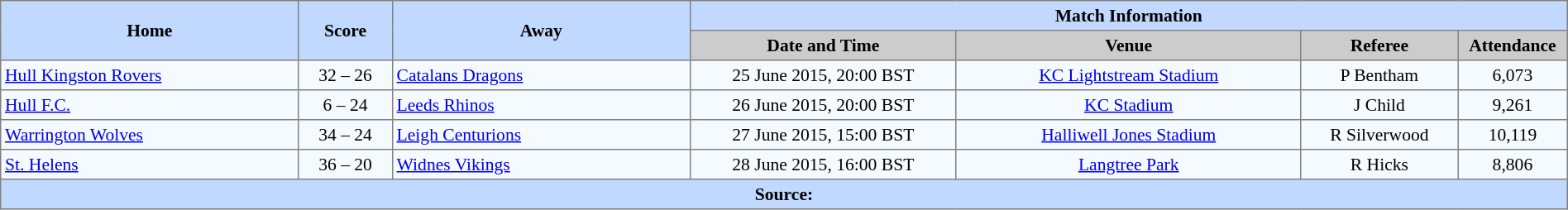<table border=1 style="border-collapse:collapse; font-size:90%; text-align:center;" cellpadding=3 cellspacing=0 width=100%>
<tr bgcolor=#C1D8FF>
<th rowspan=2 width=19%>Home</th>
<th rowspan=2 width=6%>Score</th>
<th rowspan=2 width=19%>Away</th>
<th colspan=6>Match Information</th>
</tr>
<tr bgcolor=#CCCCCC>
<th width=17%>Date and Time</th>
<th width=22%>Venue</th>
<th width=10%>Referee</th>
<th width=7%>Attendance</th>
</tr>
<tr bgcolor=#F5FAFF>
<td align=left> <a href='#'>Hull Kingston Rovers</a></td>
<td>32 – 26</td>
<td align=left> <a href='#'>Catalans Dragons</a></td>
<td>25 June 2015, 20:00 BST</td>
<td><a href='#'>KC Lightstream Stadium</a></td>
<td>P Bentham</td>
<td>6,073</td>
</tr>
<tr bgcolor=#F5FAFF>
<td align=left> <a href='#'>Hull F.C.</a></td>
<td>6 – 24</td>
<td align=left> <a href='#'>Leeds Rhinos</a></td>
<td>26 June 2015, 20:00 BST</td>
<td><a href='#'>KC Stadium</a></td>
<td>J Child</td>
<td>9,261</td>
</tr>
<tr bgcolor=#F5FAFF>
<td align=left> <a href='#'>Warrington Wolves</a></td>
<td>34 – 24</td>
<td align=left> <a href='#'>Leigh Centurions</a></td>
<td>27 June 2015, 15:00 BST</td>
<td><a href='#'>Halliwell Jones Stadium</a></td>
<td>R Silverwood</td>
<td>10,119</td>
</tr>
<tr bgcolor=#F5FAFF>
<td align=left> <a href='#'>St. Helens</a></td>
<td>36 – 20</td>
<td align=left> <a href='#'>Widnes Vikings</a></td>
<td>28 June 2015, 16:00 BST</td>
<td><a href='#'>Langtree Park</a></td>
<td>R Hicks</td>
<td>8,806</td>
</tr>
<tr style="background:#c1d8ff;">
<th colspan=12>Source:</th>
</tr>
</table>
